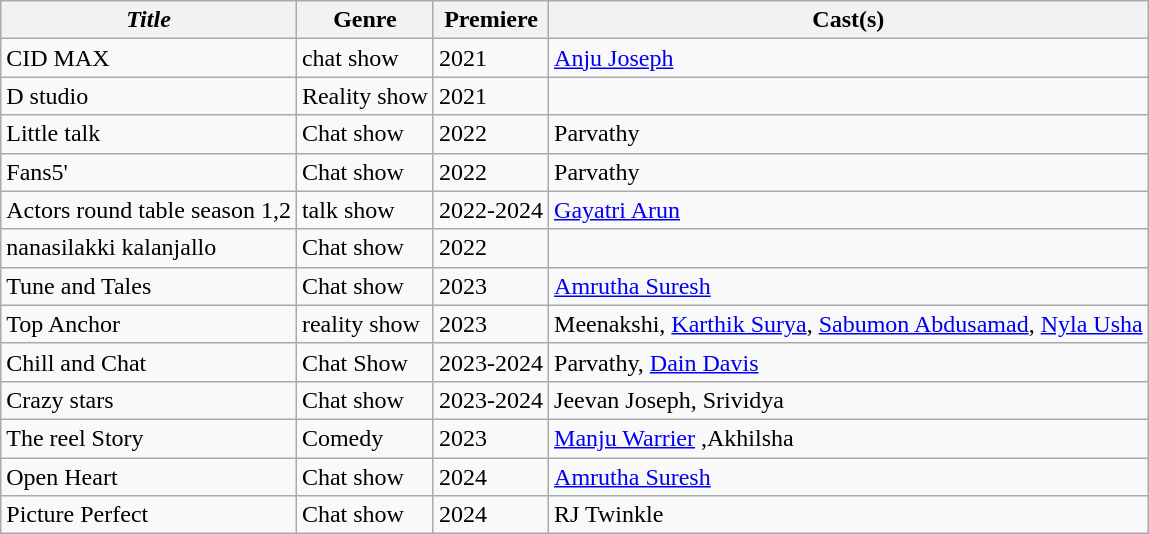<table class="wikitable">
<tr>
<th><em>Title</em></th>
<th>Genre</th>
<th>Premiere</th>
<th>Cast(s)</th>
</tr>
<tr>
<td>CID MAX</td>
<td>chat show</td>
<td>2021</td>
<td><a href='#'>Anju Joseph</a></td>
</tr>
<tr>
<td>D studio</td>
<td>Reality show</td>
<td>2021</td>
<td></td>
</tr>
<tr>
<td>Little talk</td>
<td>Chat show</td>
<td>2022</td>
<td>Parvathy</td>
</tr>
<tr>
<td>Fans5'</td>
<td>Chat show</td>
<td>2022</td>
<td>Parvathy</td>
</tr>
<tr>
<td>Actors round table season 1,2</td>
<td>talk show</td>
<td>2022-2024</td>
<td><a href='#'>Gayatri Arun</a></td>
</tr>
<tr>
<td>nanasilakki kalanjallo</td>
<td>Chat show</td>
<td>2022</td>
<td></td>
</tr>
<tr>
<td>Tune and Tales</td>
<td>Chat show</td>
<td>2023</td>
<td><a href='#'>Amrutha Suresh</a></td>
</tr>
<tr>
<td>Top Anchor</td>
<td>reality show</td>
<td>2023</td>
<td>Meenakshi, <a href='#'>Karthik Surya</a>, <a href='#'>Sabumon Abdusamad</a>, <a href='#'>Nyla Usha</a></td>
</tr>
<tr>
<td>Chill and Chat</td>
<td>Chat Show</td>
<td>2023-2024</td>
<td>Parvathy, <a href='#'>Dain Davis</a></td>
</tr>
<tr>
<td>Crazy stars</td>
<td>Chat show</td>
<td>2023-2024</td>
<td>Jeevan Joseph, Srividya</td>
</tr>
<tr>
<td>The reel Story</td>
<td>Comedy</td>
<td>2023</td>
<td><a href='#'>Manju Warrier</a> ,Akhilsha</td>
</tr>
<tr>
<td>Open Heart</td>
<td>Chat show</td>
<td>2024</td>
<td><a href='#'>Amrutha Suresh</a></td>
</tr>
<tr>
<td>Picture Perfect</td>
<td>Chat show</td>
<td>2024</td>
<td>RJ Twinkle</td>
</tr>
</table>
